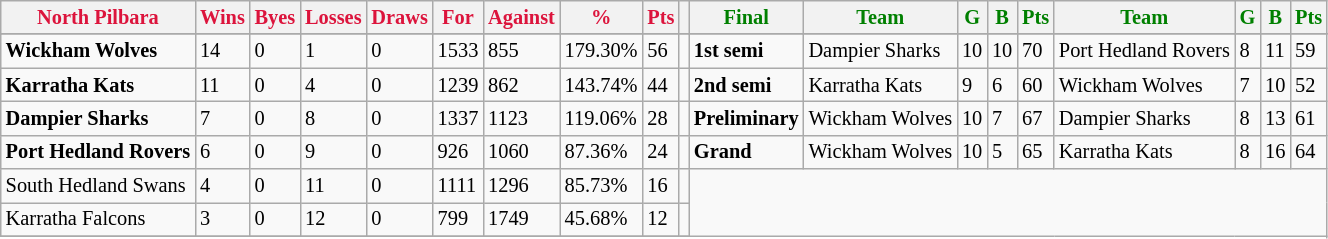<table style="font-size: 85%; text-align: left;" class="wikitable">
<tr>
<th style="color:crimson">North Pilbara</th>
<th style="color:crimson">Wins</th>
<th style="color:crimson">Byes</th>
<th style="color:crimson">Losses</th>
<th style="color:crimson">Draws</th>
<th style="color:crimson">For</th>
<th style="color:crimson">Against</th>
<th style="color:crimson">%</th>
<th style="color:crimson">Pts</th>
<th></th>
<th style="color:green">Final</th>
<th style="color:green">Team</th>
<th style="color:green">G</th>
<th style="color:green">B</th>
<th style="color:green">Pts</th>
<th style="color:green">Team</th>
<th style="color:green">G</th>
<th style="color:green">B</th>
<th style="color:green">Pts</th>
</tr>
<tr>
</tr>
<tr>
</tr>
<tr>
<td><strong>	Wickham Wolves	</strong></td>
<td>14</td>
<td>0</td>
<td>1</td>
<td>0</td>
<td>1533</td>
<td>855</td>
<td>179.30%</td>
<td>56</td>
<td></td>
<td><strong>1st semi</strong></td>
<td>Dampier Sharks</td>
<td>10</td>
<td>10</td>
<td>70</td>
<td>Port Hedland Rovers</td>
<td>8</td>
<td>11</td>
<td>59</td>
</tr>
<tr>
<td><strong>	Karratha Kats	</strong></td>
<td>11</td>
<td>0</td>
<td>4</td>
<td>0</td>
<td>1239</td>
<td>862</td>
<td>143.74%</td>
<td>44</td>
<td></td>
<td><strong>2nd semi</strong></td>
<td>Karratha Kats</td>
<td>9</td>
<td>6</td>
<td>60</td>
<td>Wickham Wolves</td>
<td>7</td>
<td>10</td>
<td>52</td>
</tr>
<tr>
<td><strong>	Dampier Sharks	</strong></td>
<td>7</td>
<td>0</td>
<td>8</td>
<td>0</td>
<td>1337</td>
<td>1123</td>
<td>119.06%</td>
<td>28</td>
<td></td>
<td><strong>Preliminary</strong></td>
<td>Wickham Wolves</td>
<td>10</td>
<td>7</td>
<td>67</td>
<td>Dampier Sharks</td>
<td>8</td>
<td>13</td>
<td>61</td>
</tr>
<tr>
<td><strong>	Port Hedland Rovers	</strong></td>
<td>6</td>
<td>0</td>
<td>9</td>
<td>0</td>
<td>926</td>
<td>1060</td>
<td>87.36%</td>
<td>24</td>
<td></td>
<td><strong>Grand</strong></td>
<td>Wickham Wolves</td>
<td>10</td>
<td>5</td>
<td>65</td>
<td>Karratha Kats</td>
<td>8</td>
<td>16</td>
<td>64</td>
</tr>
<tr>
<td>South Hedland Swans</td>
<td>4</td>
<td>0</td>
<td>11</td>
<td>0</td>
<td>1111</td>
<td>1296</td>
<td>85.73%</td>
<td>16</td>
<td></td>
</tr>
<tr>
<td>Karratha Falcons</td>
<td>3</td>
<td>0</td>
<td>12</td>
<td>0</td>
<td>799</td>
<td>1749</td>
<td>45.68%</td>
<td>12</td>
<td></td>
</tr>
<tr>
</tr>
</table>
